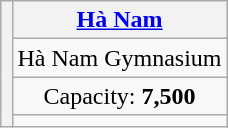<table class="wikitable" style="margin:1em auto; text-align:center;">
<tr>
<th rowspan="4"></th>
<th><a href='#'>Hà Nam</a></th>
</tr>
<tr>
<td>Hà Nam Gymnasium</td>
</tr>
<tr>
<td>Capacity: <strong>7,500</strong></td>
</tr>
<tr>
<td></td>
</tr>
</table>
